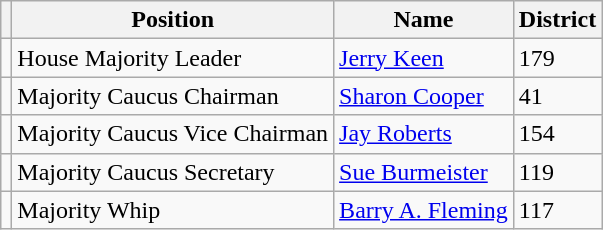<table class="wikitable">
<tr>
<th></th>
<th>Position</th>
<th>Name</th>
<th>District</th>
</tr>
<tr>
<td></td>
<td>House Majority Leader</td>
<td><a href='#'>Jerry Keen</a></td>
<td>179</td>
</tr>
<tr>
<td></td>
<td>Majority Caucus Chairman</td>
<td><a href='#'>Sharon Cooper</a></td>
<td>41</td>
</tr>
<tr>
<td></td>
<td>Majority Caucus Vice Chairman</td>
<td><a href='#'>Jay Roberts</a></td>
<td>154</td>
</tr>
<tr>
<td></td>
<td>Majority Caucus Secretary</td>
<td><a href='#'>Sue Burmeister</a></td>
<td>119</td>
</tr>
<tr>
<td></td>
<td>Majority Whip</td>
<td><a href='#'>Barry A. Fleming</a></td>
<td>117</td>
</tr>
</table>
